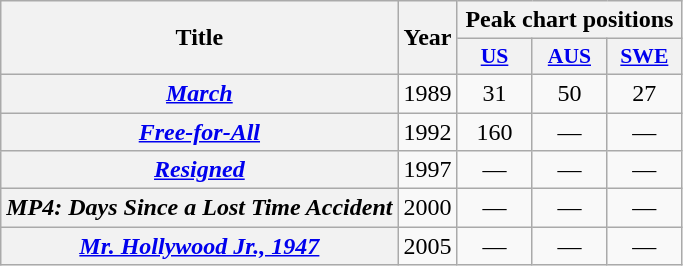<table class="wikitable plainrowheaders" style="text-align:center;">
<tr>
<th scope="col" rowspan="2">Title</th>
<th scope="col" rowspan="2">Year</th>
<th scope="col" colspan="3">Peak chart positions</th>
</tr>
<tr>
<th scope="col" style="width:3em;font-size:90%;"><a href='#'>US</a><br></th>
<th scope="col" style="width:3em;font-size:90%;"><a href='#'>AUS</a><br></th>
<th scope="col" style="width:3em;font-size:90%;"><a href='#'>SWE</a><br></th>
</tr>
<tr>
<th scope="row"><em><a href='#'>March</a></em></th>
<td>1989</td>
<td>31</td>
<td>50</td>
<td>27</td>
</tr>
<tr>
<th scope="row"><em><a href='#'>Free-for-All</a></em></th>
<td>1992</td>
<td>160</td>
<td>—</td>
<td>—</td>
</tr>
<tr>
<th scope="row"><em><a href='#'>Resigned</a></em></th>
<td>1997</td>
<td>—</td>
<td>—</td>
<td>—</td>
</tr>
<tr>
<th scope="row"><em>MP4: Days Since a Lost Time Accident</em></th>
<td>2000</td>
<td>—</td>
<td>—</td>
<td>—</td>
</tr>
<tr>
<th scope="row"><em><a href='#'>Mr. Hollywood Jr., 1947</a></em></th>
<td>2005</td>
<td>—</td>
<td>—</td>
<td>—</td>
</tr>
</table>
